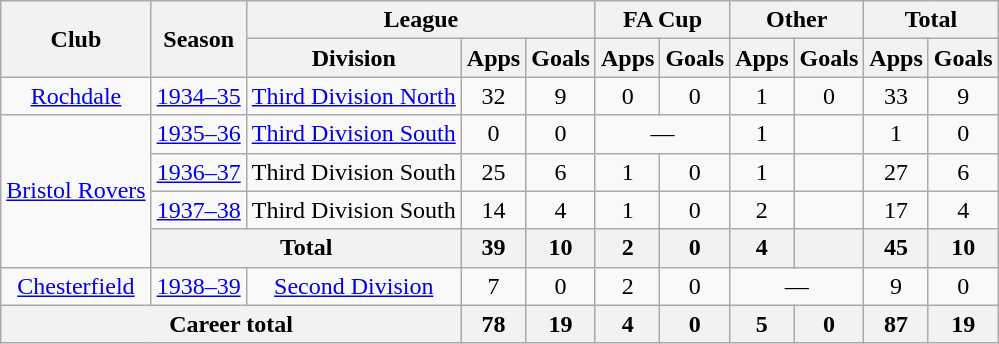<table class="wikitable" style="text-align: center;">
<tr>
<th rowspan="2">Club</th>
<th rowspan="2">Season</th>
<th colspan="3">League</th>
<th colspan="2">FA Cup</th>
<th colspan="2">Other</th>
<th colspan="2">Total</th>
</tr>
<tr>
<th>Division</th>
<th>Apps</th>
<th>Goals</th>
<th>Apps</th>
<th>Goals</th>
<th>Apps</th>
<th>Goals</th>
<th>Apps</th>
<th>Goals</th>
</tr>
<tr>
<td><a href='#'>Rochdale</a></td>
<td><a href='#'>1934–35</a></td>
<td><a href='#'>Third Division North</a></td>
<td>32</td>
<td>9</td>
<td>0</td>
<td>0</td>
<td>1</td>
<td>0</td>
<td>33</td>
<td>9</td>
</tr>
<tr>
<td rowspan="4"><a href='#'>Bristol Rovers</a></td>
<td><a href='#'>1935–36</a></td>
<td><a href='#'>Third Division South</a></td>
<td>0</td>
<td>0</td>
<td colspan="2">―</td>
<td>1</td>
<td></td>
<td>1</td>
<td>0</td>
</tr>
<tr>
<td><a href='#'>1936–37</a></td>
<td>Third Division South</td>
<td>25</td>
<td>6</td>
<td>1</td>
<td>0</td>
<td>1</td>
<td></td>
<td>27</td>
<td>6</td>
</tr>
<tr>
<td><a href='#'>1937–38</a></td>
<td>Third Division South</td>
<td>14</td>
<td>4</td>
<td>1</td>
<td>0</td>
<td>2</td>
<td></td>
<td>17</td>
<td>4</td>
</tr>
<tr>
<th colspan="2">Total</th>
<th>39</th>
<th>10</th>
<th>2</th>
<th>0</th>
<th>4</th>
<th></th>
<th>45</th>
<th>10</th>
</tr>
<tr>
<td><a href='#'>Chesterfield</a></td>
<td><a href='#'>1938–39</a></td>
<td><a href='#'>Second Division</a></td>
<td>7</td>
<td>0</td>
<td>2</td>
<td>0</td>
<td colspan="2">―</td>
<td>9</td>
<td>0</td>
</tr>
<tr>
<th colspan="3">Career total</th>
<th>78</th>
<th>19</th>
<th>4</th>
<th>0</th>
<th>5</th>
<th>0</th>
<th>87</th>
<th>19</th>
</tr>
</table>
